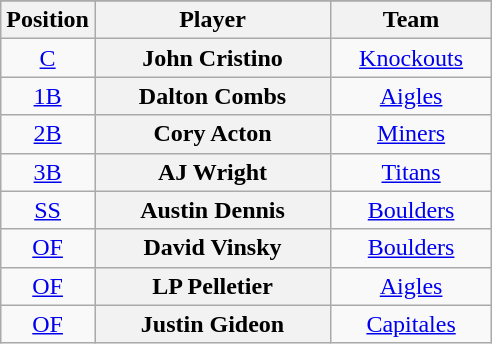<table class="wikitable sortable plainrowheaders" style="text-align:center;">
<tr>
</tr>
<tr>
<th scope="col">Position</th>
<th scope="col" style="width:150px;">Player</th>
<th scope="col" style="width:100px;">Team</th>
</tr>
<tr>
<td><a href='#'>C</a></td>
<th scope="row" style="text-align:center">John Cristino</th>
<td><a href='#'>Knockouts</a></td>
</tr>
<tr>
<td><a href='#'>1B</a></td>
<th scope="row" style="text-align:center">Dalton Combs</th>
<td><a href='#'>Aigles</a></td>
</tr>
<tr>
<td><a href='#'>2B</a></td>
<th scope="row" style="text-align:center">Cory Acton</th>
<td><a href='#'>Miners</a></td>
</tr>
<tr>
<td><a href='#'>3B</a></td>
<th scope="row" style="text-align:center">AJ Wright</th>
<td><a href='#'>Titans</a></td>
</tr>
<tr>
<td><a href='#'>SS</a></td>
<th scope="row" style="text-align:center">Austin Dennis</th>
<td><a href='#'>Boulders</a></td>
</tr>
<tr>
<td><a href='#'>OF</a></td>
<th scope="row" style="text-align:center">David Vinsky</th>
<td><a href='#'>Boulders</a></td>
</tr>
<tr>
<td><a href='#'>OF</a></td>
<th scope="row" style="text-align:center">LP Pelletier</th>
<td><a href='#'>Aigles</a></td>
</tr>
<tr>
<td><a href='#'>OF</a></td>
<th scope="row" style="text-align:center">Justin Gideon</th>
<td><a href='#'>Capitales</a></td>
</tr>
</table>
